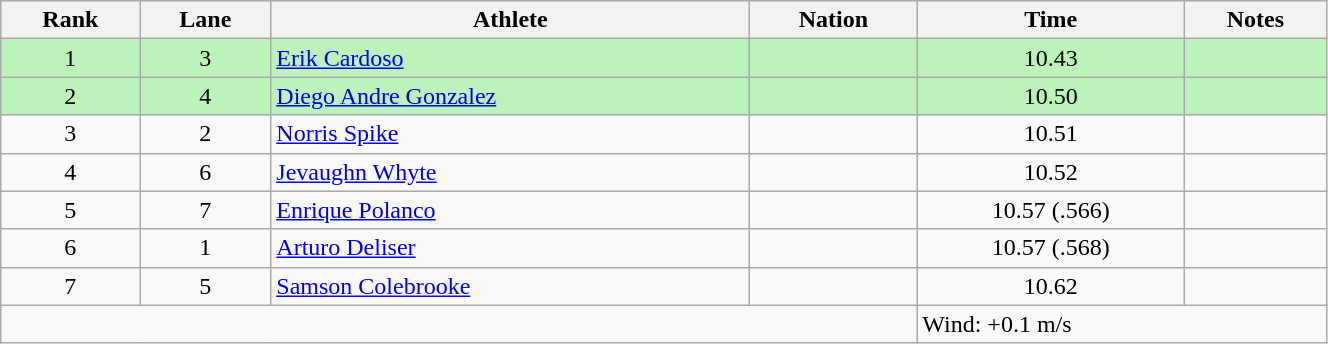<table class="wikitable sortable" style="text-align:center;width: 70%;">
<tr>
<th scope="col">Rank</th>
<th scope="col">Lane</th>
<th scope="col">Athlete</th>
<th scope="col">Nation</th>
<th scope="col">Time</th>
<th scope="col">Notes</th>
</tr>
<tr bgcolor="#bbf3bb">
<td>1</td>
<td>3</td>
<td align=left><a href='#'>Erik Cardoso</a></td>
<td align=left></td>
<td>10.43</td>
<td></td>
</tr>
<tr bgcolor="#bbf3bb">
<td>2</td>
<td>4</td>
<td align=left><a href='#'>Diego Andre Gonzalez</a></td>
<td align=left></td>
<td>10.50</td>
<td></td>
</tr>
<tr>
<td>3</td>
<td>2</td>
<td align=left><a href='#'>Norris Spike</a></td>
<td align=left></td>
<td>10.51</td>
<td></td>
</tr>
<tr>
<td>4</td>
<td>6</td>
<td align=left><a href='#'>Jevaughn Whyte</a></td>
<td align=left></td>
<td>10.52</td>
<td></td>
</tr>
<tr>
<td>5</td>
<td>7</td>
<td align=left><a href='#'>Enrique Polanco</a></td>
<td align=left></td>
<td>10.57 (.566)</td>
<td></td>
</tr>
<tr>
<td>6</td>
<td>1</td>
<td align=left><a href='#'>Arturo Deliser</a></td>
<td align=left></td>
<td>10.57 (.568)</td>
<td></td>
</tr>
<tr>
<td>7</td>
<td>5</td>
<td align=left><a href='#'>Samson Colebrooke</a></td>
<td align=left></td>
<td>10.62</td>
<td></td>
</tr>
<tr class="sortbottom">
<td colspan="4"></td>
<td colspan="2" style="text-align:left;">Wind: +0.1 m/s</td>
</tr>
</table>
